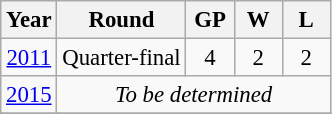<table class="wikitable" style="text-align: center; font-size:95%;">
<tr>
<th>Year</th>
<th>Round</th>
<th width=25>GP</th>
<th width=25>W</th>
<th width=25>L</th>
</tr>
<tr>
<td> <a href='#'>2011</a></td>
<td>Quarter-final</td>
<td>4</td>
<td>2</td>
<td>2</td>
</tr>
<tr>
<td> <a href='#'>2015</a></td>
<td colspan=4><em>To be determined</em></td>
</tr>
<tr>
</tr>
</table>
